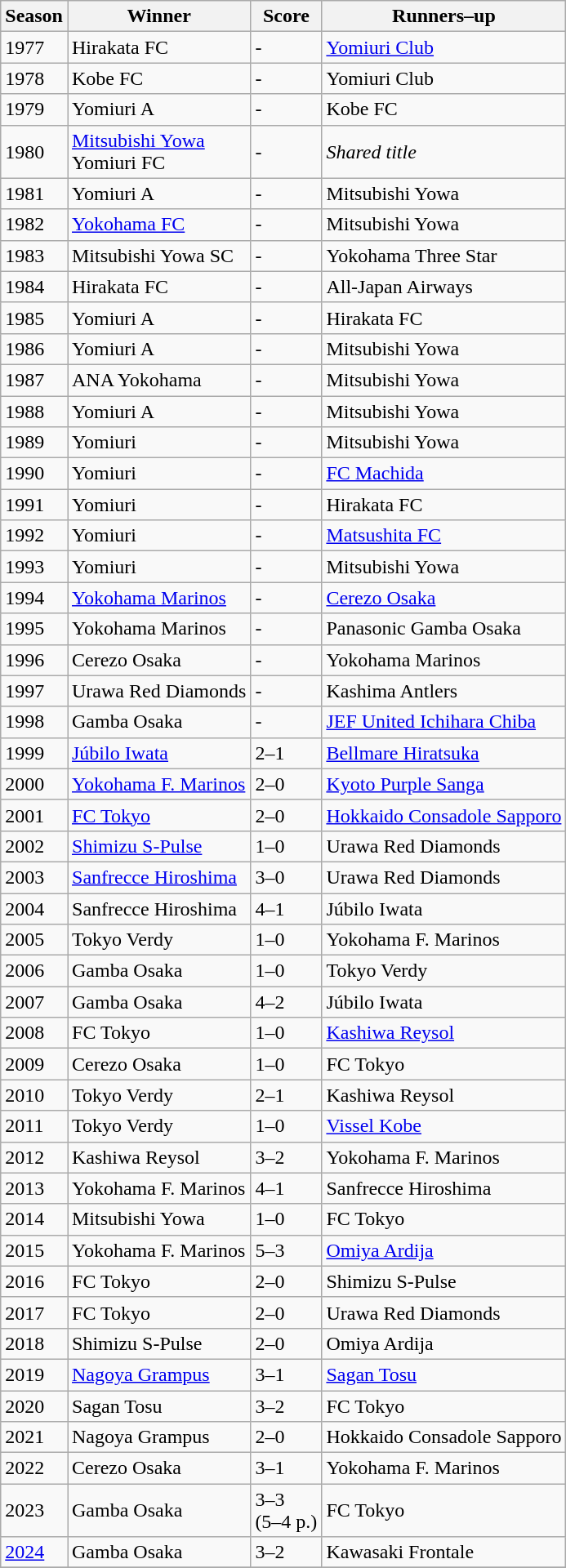<table class="sortable wikitable">
<tr>
<th>Season</th>
<th>Winner </th>
<th>Score</th>
<th>Runners–up</th>
</tr>
<tr>
<td>1977</td>
<td>Hirakata FC</td>
<td>-</td>
<td><a href='#'>Yomiuri Club</a></td>
</tr>
<tr>
<td>1978</td>
<td>Kobe FC</td>
<td>-</td>
<td>Yomiuri Club</td>
</tr>
<tr>
<td>1979</td>
<td>Yomiuri A</td>
<td>-</td>
<td>Kobe FC</td>
</tr>
<tr>
<td>1980</td>
<td><a href='#'>Mitsubishi Yowa</a><br>Yomiuri FC</td>
<td>-</td>
<td><em>Shared title</em></td>
</tr>
<tr>
<td>1981</td>
<td>Yomiuri A</td>
<td>-</td>
<td>Mitsubishi Yowa</td>
</tr>
<tr>
<td>1982</td>
<td><a href='#'>Yokohama FC</a></td>
<td>-</td>
<td>Mitsubishi Yowa</td>
</tr>
<tr>
<td>1983</td>
<td>Mitsubishi Yowa SC</td>
<td>-</td>
<td>Yokohama Three Star</td>
</tr>
<tr>
<td>1984</td>
<td>Hirakata FC</td>
<td>-</td>
<td>All-Japan Airways</td>
</tr>
<tr>
<td>1985</td>
<td>Yomiuri A</td>
<td>-</td>
<td>Hirakata FC</td>
</tr>
<tr>
<td>1986</td>
<td>Yomiuri A</td>
<td>-</td>
<td>Mitsubishi Yowa</td>
</tr>
<tr>
<td>1987</td>
<td>ANA Yokohama</td>
<td>-</td>
<td>Mitsubishi Yowa</td>
</tr>
<tr>
<td>1988</td>
<td>Yomiuri A</td>
<td>-</td>
<td>Mitsubishi Yowa</td>
</tr>
<tr>
<td>1989</td>
<td>Yomiuri</td>
<td>-</td>
<td>Mitsubishi Yowa</td>
</tr>
<tr>
<td>1990</td>
<td>Yomiuri</td>
<td>-</td>
<td><a href='#'>FC Machida</a></td>
</tr>
<tr>
<td>1991</td>
<td>Yomiuri</td>
<td>-</td>
<td>Hirakata FC</td>
</tr>
<tr>
<td>1992</td>
<td>Yomiuri</td>
<td>-</td>
<td><a href='#'>Matsushita FC</a></td>
</tr>
<tr>
<td>1993</td>
<td>Yomiuri</td>
<td>-</td>
<td>Mitsubishi Yowa</td>
</tr>
<tr>
<td>1994</td>
<td><a href='#'>Yokohama Marinos</a></td>
<td>-</td>
<td><a href='#'>Cerezo Osaka</a></td>
</tr>
<tr>
<td>1995</td>
<td>Yokohama Marinos</td>
<td>-</td>
<td>Panasonic Gamba Osaka</td>
</tr>
<tr>
<td>1996</td>
<td>Cerezo Osaka</td>
<td>-</td>
<td>Yokohama Marinos</td>
</tr>
<tr>
<td>1997</td>
<td>Urawa Red Diamonds</td>
<td>-</td>
<td>Kashima Antlers</td>
</tr>
<tr>
<td>1998</td>
<td>Gamba Osaka</td>
<td>-</td>
<td><a href='#'>JEF United Ichihara Chiba</a></td>
</tr>
<tr>
<td>1999</td>
<td><a href='#'>Júbilo Iwata</a></td>
<td>2–1</td>
<td><a href='#'>Bellmare Hiratsuka</a></td>
</tr>
<tr>
<td>2000</td>
<td><a href='#'>Yokohama F. Marinos</a></td>
<td>2–0</td>
<td><a href='#'>Kyoto Purple Sanga</a></td>
</tr>
<tr>
<td>2001</td>
<td><a href='#'>FC Tokyo</a></td>
<td>2–0</td>
<td><a href='#'>Hokkaido Consadole Sapporo</a></td>
</tr>
<tr>
<td>2002</td>
<td><a href='#'>Shimizu S-Pulse</a></td>
<td>1–0</td>
<td>Urawa Red Diamonds</td>
</tr>
<tr>
<td>2003</td>
<td><a href='#'>Sanfrecce Hiroshima</a></td>
<td>3–0</td>
<td>Urawa Red Diamonds</td>
</tr>
<tr>
<td>2004</td>
<td>Sanfrecce Hiroshima</td>
<td>4–1</td>
<td>Júbilo Iwata</td>
</tr>
<tr>
<td>2005</td>
<td>Tokyo Verdy</td>
<td>1–0</td>
<td>Yokohama F. Marinos</td>
</tr>
<tr>
<td>2006</td>
<td>Gamba Osaka</td>
<td>1–0</td>
<td>Tokyo Verdy</td>
</tr>
<tr>
<td>2007</td>
<td>Gamba Osaka</td>
<td>4–2</td>
<td>Júbilo Iwata</td>
</tr>
<tr>
<td>2008</td>
<td>FC Tokyo</td>
<td>1–0</td>
<td><a href='#'>Kashiwa Reysol</a></td>
</tr>
<tr>
<td>2009</td>
<td>Cerezo Osaka</td>
<td>1–0</td>
<td>FC Tokyo</td>
</tr>
<tr>
<td>2010</td>
<td>Tokyo Verdy</td>
<td>2–1</td>
<td>Kashiwa Reysol</td>
</tr>
<tr>
<td>2011</td>
<td>Tokyo Verdy</td>
<td>1–0</td>
<td><a href='#'>Vissel Kobe</a></td>
</tr>
<tr>
<td>2012</td>
<td>Kashiwa Reysol</td>
<td>3–2</td>
<td>Yokohama F. Marinos</td>
</tr>
<tr>
<td>2013</td>
<td>Yokohama F. Marinos</td>
<td>4–1</td>
<td>Sanfrecce Hiroshima</td>
</tr>
<tr>
<td>2014</td>
<td>Mitsubishi Yowa</td>
<td>1–0</td>
<td>FC Tokyo</td>
</tr>
<tr>
<td>2015</td>
<td>Yokohama F. Marinos</td>
<td>5–3</td>
<td><a href='#'>Omiya Ardija</a></td>
</tr>
<tr>
<td>2016</td>
<td>FC Tokyo</td>
<td>2–0</td>
<td>Shimizu S-Pulse</td>
</tr>
<tr>
<td>2017</td>
<td>FC Tokyo</td>
<td>2–0</td>
<td>Urawa Red Diamonds</td>
</tr>
<tr>
<td>2018</td>
<td>Shimizu S-Pulse</td>
<td>2–0</td>
<td>Omiya Ardija</td>
</tr>
<tr>
<td>2019</td>
<td><a href='#'>Nagoya Grampus</a></td>
<td>3–1</td>
<td><a href='#'>Sagan Tosu</a></td>
</tr>
<tr>
<td>2020</td>
<td>Sagan Tosu</td>
<td>3–2</td>
<td>FC Tokyo</td>
</tr>
<tr>
<td>2021</td>
<td>Nagoya Grampus</td>
<td>2–0</td>
<td>Hokkaido Consadole Sapporo</td>
</tr>
<tr>
<td>2022</td>
<td>Cerezo Osaka</td>
<td>3–1</td>
<td>Yokohama F. Marinos</td>
</tr>
<tr>
<td>2023 </td>
<td>Gamba Osaka</td>
<td>3–3<br>(5–4 p.)</td>
<td>FC Tokyo</td>
</tr>
<tr>
<td><a href='#'>2024</a></td>
<td>Gamba Osaka</td>
<td>3–2</td>
<td>Kawasaki Frontale</td>
</tr>
<tr>
</tr>
</table>
